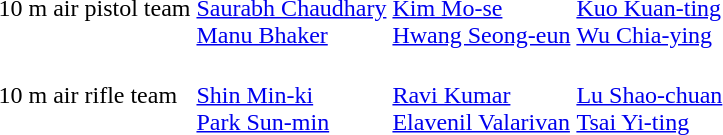<table>
<tr>
<td>10 m air pistol team</td>
<td><br><a href='#'>Saurabh Chaudhary</a><br><a href='#'>Manu Bhaker</a></td>
<td><br><a href='#'>Kim Mo-se</a><br><a href='#'>Hwang Seong-eun</a></td>
<td><br><a href='#'>Kuo Kuan-ting</a><br><a href='#'>Wu Chia-ying</a></td>
</tr>
<tr>
<td>10 m air rifle team</td>
<td><br><a href='#'>Shin Min-ki</a><br><a href='#'>Park Sun-min</a></td>
<td><br><a href='#'>Ravi Kumar</a><br><a href='#'>Elavenil Valarivan</a></td>
<td><br><a href='#'>Lu Shao-chuan</a><br><a href='#'>Tsai Yi-ting</a></td>
</tr>
</table>
